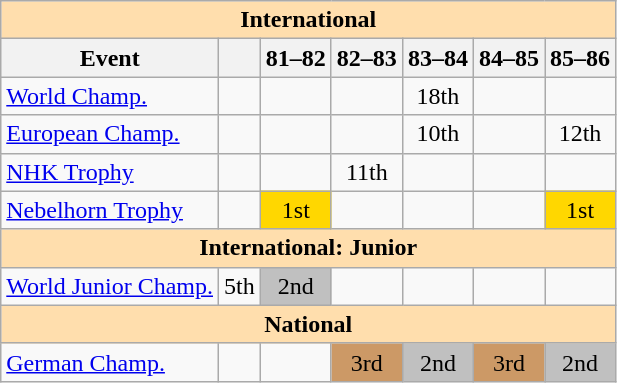<table class="wikitable" style="text-align:center">
<tr>
<th style="background-color: #ffdead; " colspan=7 align=center>International</th>
</tr>
<tr>
<th>Event</th>
<th></th>
<th>81–82</th>
<th>82–83</th>
<th>83–84</th>
<th>84–85</th>
<th>85–86</th>
</tr>
<tr>
<td align=left><a href='#'>World Champ.</a></td>
<td></td>
<td></td>
<td></td>
<td>18th</td>
<td></td>
<td></td>
</tr>
<tr>
<td align=left><a href='#'>European Champ.</a></td>
<td></td>
<td></td>
<td></td>
<td>10th</td>
<td></td>
<td>12th</td>
</tr>
<tr>
<td align=left><a href='#'>NHK Trophy</a></td>
<td></td>
<td></td>
<td>11th</td>
<td></td>
<td></td>
<td></td>
</tr>
<tr>
<td align=left><a href='#'>Nebelhorn Trophy</a></td>
<td></td>
<td bgcolor=gold>1st</td>
<td></td>
<td></td>
<td></td>
<td bgcolor=gold>1st</td>
</tr>
<tr>
<th style="background-color: #ffdead; " colspan=7 align=center>International: Junior</th>
</tr>
<tr>
<td align=left><a href='#'>World Junior Champ.</a></td>
<td>5th</td>
<td bgcolor=silver>2nd</td>
<td></td>
<td></td>
<td></td>
<td></td>
</tr>
<tr>
<th style="background-color: #ffdead; " colspan=7 align=center>National</th>
</tr>
<tr>
<td align=left><a href='#'>German Champ.</a></td>
<td></td>
<td></td>
<td bgcolor=cc9966>3rd</td>
<td bgcolor=silver>2nd</td>
<td bgcolor=cc9966>3rd</td>
<td bgcolor=silver>2nd</td>
</tr>
</table>
